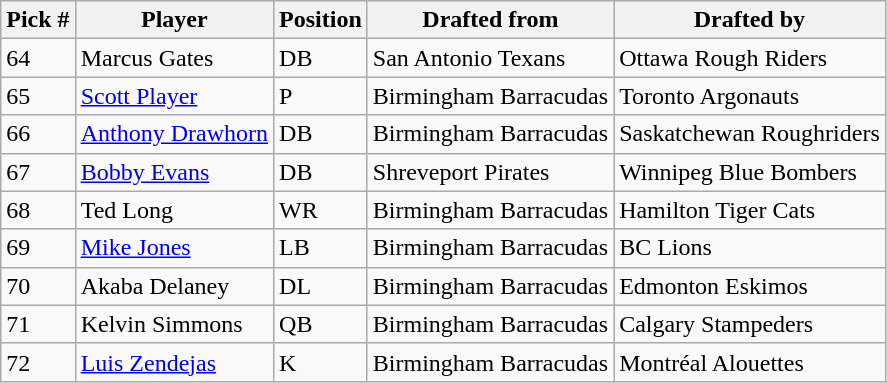<table class="wikitable">
<tr>
<th>Pick #</th>
<th>Player</th>
<th>Position</th>
<th>Drafted from</th>
<th>Drafted by</th>
</tr>
<tr>
<td>64</td>
<td>Marcus Gates</td>
<td>DB</td>
<td>San Antonio Texans</td>
<td>Ottawa Rough Riders</td>
</tr>
<tr>
<td>65</td>
<td><a href='#'>Scott Player</a></td>
<td>P</td>
<td>Birmingham Barracudas</td>
<td>Toronto Argonauts</td>
</tr>
<tr>
<td>66</td>
<td><a href='#'>Anthony Drawhorn</a></td>
<td>DB</td>
<td>Birmingham Barracudas</td>
<td>Saskatchewan Roughriders</td>
</tr>
<tr>
<td>67</td>
<td><a href='#'>Bobby Evans</a></td>
<td>DB</td>
<td>Shreveport Pirates</td>
<td>Winnipeg Blue Bombers</td>
</tr>
<tr>
<td>68</td>
<td>Ted Long</td>
<td>WR</td>
<td>Birmingham Barracudas</td>
<td>Hamilton Tiger Cats</td>
</tr>
<tr>
<td>69</td>
<td><a href='#'>Mike Jones</a></td>
<td>LB</td>
<td>Birmingham Barracudas</td>
<td>BC Lions</td>
</tr>
<tr>
<td>70</td>
<td>Akaba Delaney</td>
<td>DL</td>
<td>Birmingham Barracudas</td>
<td>Edmonton Eskimos</td>
</tr>
<tr>
<td>71</td>
<td>Kelvin Simmons</td>
<td>QB</td>
<td>Birmingham Barracudas</td>
<td>Calgary Stampeders</td>
</tr>
<tr>
<td>72</td>
<td><a href='#'>Luis Zendejas</a></td>
<td>K</td>
<td>Birmingham Barracudas</td>
<td>Montréal Alouettes</td>
</tr>
</table>
